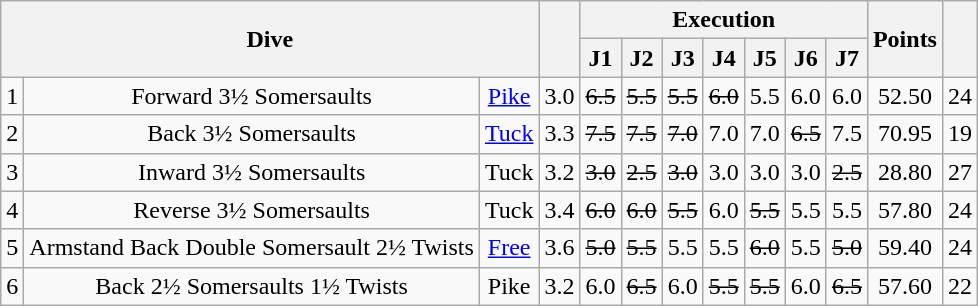<table class="wikitable" style="text-align:center">
<tr>
<th rowspan="2" colspan="3">Dive</th>
<th rowspan="2"></th>
<th colspan="7">Execution</th>
<th rowspan="2">Points</th>
<th rowspan="2"></th>
</tr>
<tr>
<th>J1</th>
<th>J2</th>
<th>J3</th>
<th>J4</th>
<th>J5</th>
<th>J6</th>
<th>J7</th>
</tr>
<tr>
<td>1</td>
<td>Forward 3½ Somersaults</td>
<td><a href='#'>Pike</a></td>
<td>3.0</td>
<td><s>6.5</s></td>
<td><s>5.5</s></td>
<td><s>5.5</s></td>
<td><s>6.0</s></td>
<td>5.5</td>
<td>6.0</td>
<td>6.0</td>
<td>52.50</td>
<td>24</td>
</tr>
<tr>
<td>2</td>
<td>Back 3½ Somersaults</td>
<td><a href='#'>Tuck</a></td>
<td>3.3</td>
<td><s>7.5</s></td>
<td><s>7.5</s></td>
<td><s>7.0</s></td>
<td>7.0</td>
<td>7.0</td>
<td><s>6.5</s></td>
<td>7.5</td>
<td>70.95</td>
<td>19</td>
</tr>
<tr>
<td>3</td>
<td>Inward 3½ Somersaults</td>
<td>Tuck</td>
<td>3.2</td>
<td><s>3.0</s></td>
<td><s>2.5</s></td>
<td><s>3.0</s></td>
<td>3.0</td>
<td>3.0</td>
<td>3.0</td>
<td><s>2.5</s></td>
<td>28.80</td>
<td>27</td>
</tr>
<tr>
<td>4</td>
<td>Reverse 3½ Somersaults</td>
<td>Tuck</td>
<td>3.4</td>
<td><s>6.0</s></td>
<td><s>6.0</s></td>
<td><s>5.5</s></td>
<td>6.0</td>
<td><s>5.5</s></td>
<td>5.5</td>
<td>5.5</td>
<td>57.80</td>
<td>24</td>
</tr>
<tr>
<td>5</td>
<td>Armstand Back Double Somersault 2½ Twists</td>
<td><a href='#'>Free</a></td>
<td>3.6</td>
<td><s>5.0</s></td>
<td><s>5.5</s></td>
<td>5.5</td>
<td>5.5</td>
<td><s>6.0</s></td>
<td>5.5</td>
<td><s>5.0</s></td>
<td>59.40</td>
<td>24</td>
</tr>
<tr>
<td>6</td>
<td>Back 2½ Somersaults 1½ Twists</td>
<td>Pike</td>
<td>3.2</td>
<td>6.0</td>
<td><s>6.5</s></td>
<td>6.0</td>
<td><s>5.5</s></td>
<td><s>5.5</s></td>
<td>6.0</td>
<td><s>6.5</s></td>
<td>57.60</td>
<td>22</td>
</tr>
</table>
